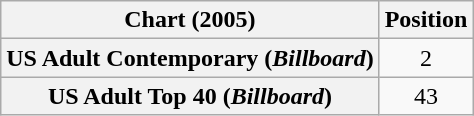<table class="wikitable plainrowheaders" style="text-align:center">
<tr>
<th>Chart (2005)</th>
<th>Position</th>
</tr>
<tr>
<th scope="row">US Adult Contemporary (<em>Billboard</em>)</th>
<td>2</td>
</tr>
<tr>
<th scope="row">US Adult Top 40 (<em>Billboard</em>)</th>
<td>43</td>
</tr>
</table>
